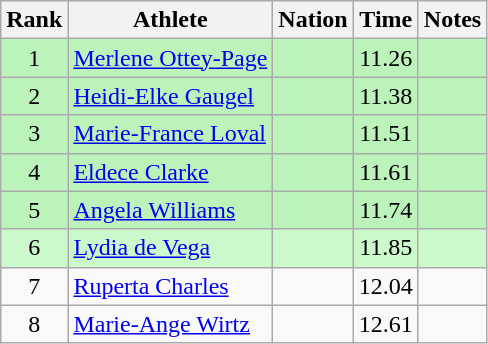<table class="wikitable sortable" style="text-align:center">
<tr>
<th>Rank</th>
<th>Athlete</th>
<th>Nation</th>
<th>Time</th>
<th>Notes</th>
</tr>
<tr style="background:#bbf3bb;">
<td>1</td>
<td align=left><a href='#'>Merlene Ottey-Page</a></td>
<td align=left></td>
<td>11.26</td>
<td></td>
</tr>
<tr style="background:#bbf3bb;">
<td>2</td>
<td align=left><a href='#'>Heidi-Elke Gaugel</a></td>
<td align=left></td>
<td>11.38</td>
<td></td>
</tr>
<tr style="background:#bbf3bb;">
<td>3</td>
<td align=left><a href='#'>Marie-France Loval</a></td>
<td align=left></td>
<td>11.51</td>
<td></td>
</tr>
<tr style="background:#bbf3bb;">
<td>4</td>
<td align=left><a href='#'>Eldece Clarke</a></td>
<td align=left></td>
<td>11.61</td>
<td></td>
</tr>
<tr style="background:#bbf3bb;">
<td>5</td>
<td align=left><a href='#'>Angela Williams</a></td>
<td align=left></td>
<td>11.74</td>
<td></td>
</tr>
<tr style="background:#ccf9cc;">
<td>6</td>
<td align=left><a href='#'>Lydia de Vega</a></td>
<td align=left></td>
<td>11.85</td>
<td></td>
</tr>
<tr>
<td>7</td>
<td align=left><a href='#'>Ruperta Charles</a></td>
<td align=left></td>
<td>12.04</td>
<td></td>
</tr>
<tr>
<td>8</td>
<td align=left><a href='#'>Marie-Ange Wirtz</a></td>
<td align=left></td>
<td>12.61</td>
<td></td>
</tr>
</table>
